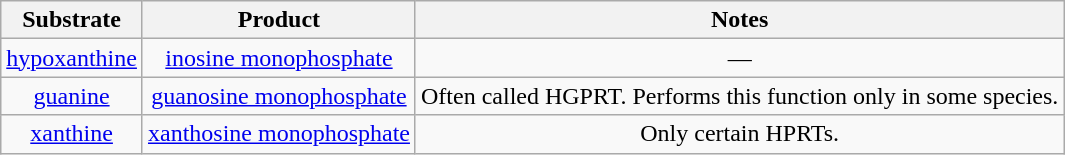<table class="wikitable" style="text-align: center;">
<tr>
<th>Substrate</th>
<th>Product</th>
<th>Notes</th>
</tr>
<tr>
<td><a href='#'>hypoxanthine</a></td>
<td><a href='#'>inosine monophosphate</a></td>
<td>—</td>
</tr>
<tr>
<td><a href='#'>guanine</a></td>
<td><a href='#'>guanosine monophosphate</a></td>
<td>Often called HGPRT. Performs this function only in some species.</td>
</tr>
<tr>
<td><a href='#'>xanthine</a></td>
<td><a href='#'>xanthosine monophosphate</a></td>
<td>Only certain HPRTs.</td>
</tr>
</table>
